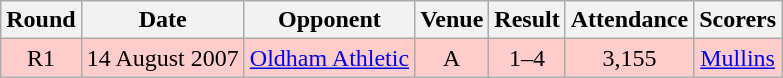<table class= "wikitable " style="font-size:100%; text-align:center">
<tr>
<th>Round</th>
<th>Date</th>
<th>Opponent</th>
<th>Venue</th>
<th>Result</th>
<th>Attendance</th>
<th>Scorers</th>
</tr>
<tr style="background: #FFCCCC;">
<td>R1</td>
<td>14 August 2007</td>
<td><a href='#'>Oldham Athletic</a></td>
<td>A</td>
<td>1–4</td>
<td>3,155</td>
<td><a href='#'>Mullins</a></td>
</tr>
</table>
